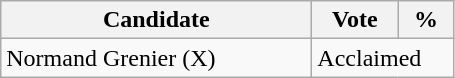<table class="wikitable">
<tr>
<th bgcolor="#DDDDFF" width="200px">Candidate</th>
<th bgcolor="#DDDDFF" width="50px">Vote</th>
<th bgcolor="#DDDDFF" width="30px">%</th>
</tr>
<tr>
<td>Normand Grenier (X)</td>
<td colspan="2">Acclaimed</td>
</tr>
</table>
